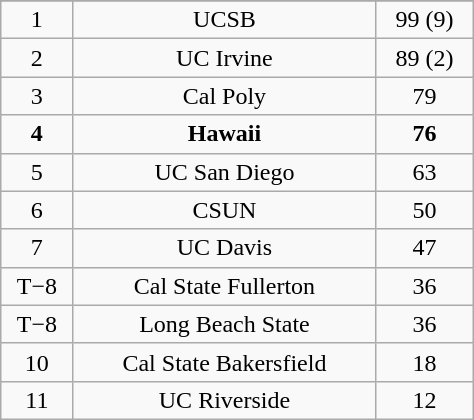<table class="wikitable" style="width: 25%;text-align: center;">
<tr align="center">
</tr>
<tr align="center">
<td>1</td>
<td>UCSB</td>
<td>99 (9)</td>
</tr>
<tr align="center">
<td>2</td>
<td>UC Irvine</td>
<td>89 (2)</td>
</tr>
<tr align="center">
<td>3</td>
<td>Cal Poly</td>
<td>79</td>
</tr>
<tr align="center">
<td><strong>4</strong></td>
<td><strong>Hawaii</strong></td>
<td><strong>76</strong></td>
</tr>
<tr align="center">
<td>5</td>
<td>UC San Diego</td>
<td>63</td>
</tr>
<tr align="center">
<td>6</td>
<td>CSUN</td>
<td>50</td>
</tr>
<tr align="center">
<td>7</td>
<td>UC Davis</td>
<td>47</td>
</tr>
<tr align="center">
<td>T−8</td>
<td>Cal State Fullerton</td>
<td>36</td>
</tr>
<tr align="center">
<td>T−8</td>
<td>Long Beach State</td>
<td>36</td>
</tr>
<tr align="center">
<td>10</td>
<td>Cal State Bakersfield</td>
<td>18</td>
</tr>
<tr align="center">
<td>11</td>
<td>UC Riverside</td>
<td>12</td>
</tr>
</table>
